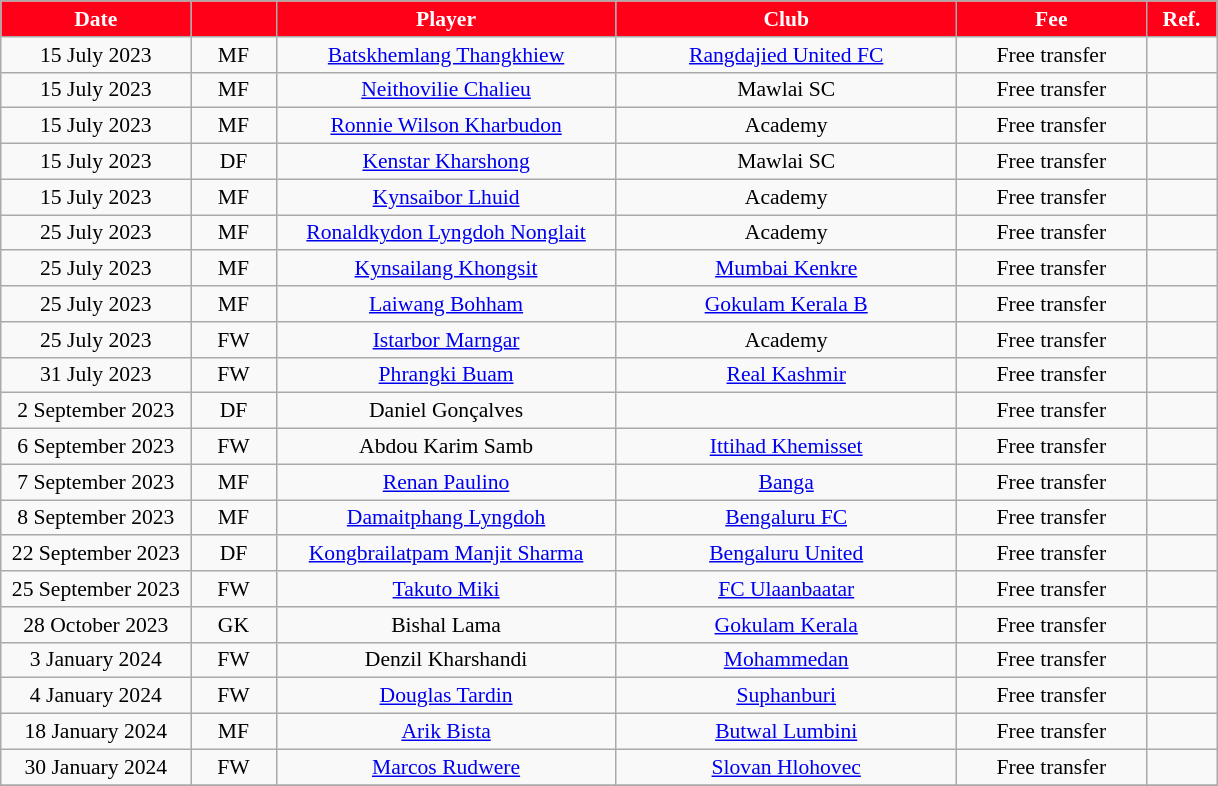<table class="wikitable" style="text-align:center; font-size:90%; ">
<tr>
<th style="background:#FF0018; color:#FFFFFF; width:120px;">Date</th>
<th style="background:#FF0018; color:#FFFFFF; width:50px;"></th>
<th style="background:#FF0018; color:#FFFFFF; width:220px;">Player</th>
<th style="background:#FF0018; color:#FFFFFF; width:220px;">Club</th>
<th style="background:#FF0018; color:#FFFFFF; width:120px;">Fee</th>
<th style="background:#FF0018; color:#FFFFFF; width:40px;">Ref.</th>
</tr>
<tr>
<td>15 July 2023</td>
<td>MF</td>
<td> <a href='#'>Batskhemlang Thangkhiew</a></td>
<td> <a href='#'>Rangdajied United FC</a></td>
<td>Free transfer</td>
<td></td>
</tr>
<tr>
<td>15 July 2023</td>
<td>MF</td>
<td> <a href='#'>Neithovilie Chalieu</a></td>
<td> Mawlai SC</td>
<td>Free transfer</td>
<td></td>
</tr>
<tr>
<td>15 July 2023</td>
<td>MF</td>
<td> <a href='#'>Ronnie Wilson Kharbudon</a></td>
<td> Academy</td>
<td>Free transfer</td>
<td></td>
</tr>
<tr>
<td>15 July 2023</td>
<td>DF</td>
<td> <a href='#'>Kenstar Kharshong</a></td>
<td> 	Mawlai SC</td>
<td>Free transfer</td>
<td></td>
</tr>
<tr>
<td>15 July 2023</td>
<td>MF</td>
<td> <a href='#'>Kynsaibor Lhuid</a></td>
<td> Academy</td>
<td>Free transfer</td>
<td></td>
</tr>
<tr>
<td>25 July 2023</td>
<td>MF</td>
<td> <a href='#'>Ronaldkydon Lyngdoh Nonglait</a></td>
<td> Academy</td>
<td>Free transfer</td>
<td></td>
</tr>
<tr>
<td>25 July 2023</td>
<td>MF</td>
<td> <a href='#'>Kynsailang Khongsit</a></td>
<td> <a href='#'>Mumbai Kenkre</a></td>
<td>Free transfer</td>
<td></td>
</tr>
<tr>
<td>25 July 2023</td>
<td>MF</td>
<td> <a href='#'>Laiwang Bohham</a></td>
<td>  <a href='#'>Gokulam Kerala B</a></td>
<td>Free transfer</td>
<td></td>
</tr>
<tr>
<td>25 July 2023</td>
<td>FW</td>
<td> <a href='#'>Istarbor Marngar</a></td>
<td> Academy</td>
<td>Free transfer</td>
<td></td>
</tr>
<tr>
<td>31 July 2023</td>
<td>FW</td>
<td> <a href='#'>Phrangki Buam</a></td>
<td> <a href='#'>Real Kashmir</a></td>
<td>Free transfer</td>
<td></td>
</tr>
<tr>
<td>2 September 2023</td>
<td>DF</td>
<td> Daniel Gonçalves</td>
<td></td>
<td>Free transfer</td>
<td></td>
</tr>
<tr>
<td>6 September 2023</td>
<td>FW</td>
<td>  Abdou Karim Samb</td>
<td> <a href='#'>Ittihad Khemisset</a></td>
<td>Free transfer</td>
<td></td>
</tr>
<tr>
<td>7 September 2023</td>
<td>MF</td>
<td>  <a href='#'>Renan Paulino</a></td>
<td> <a href='#'>Banga</a></td>
<td>Free transfer</td>
<td></td>
</tr>
<tr>
<td>8 September 2023</td>
<td>MF</td>
<td>  <a href='#'>Damaitphang Lyngdoh</a></td>
<td> <a href='#'>Bengaluru FC</a></td>
<td>Free transfer</td>
<td></td>
</tr>
<tr>
<td>22 September 2023</td>
<td>DF</td>
<td>  <a href='#'>Kongbrailatpam Manjit Sharma</a></td>
<td> <a href='#'>Bengaluru United</a></td>
<td>Free transfer</td>
<td></td>
</tr>
<tr>
<td>25 September 2023</td>
<td>FW</td>
<td>  <a href='#'>Takuto Miki</a></td>
<td> <a href='#'>FC Ulaanbaatar</a></td>
<td>Free transfer</td>
<td></td>
</tr>
<tr>
<td>28 October 2023</td>
<td>GK</td>
<td> Bishal Lama</td>
<td> <a href='#'>Gokulam Kerala</a></td>
<td>Free transfer</td>
<td></td>
</tr>
<tr>
<td>3 January 2024</td>
<td style="text-align:center;">FW</td>
<td> Denzil Kharshandi</td>
<td> <a href='#'>Mohammedan</a></td>
<td>Free transfer</td>
<td></td>
</tr>
<tr>
<td>4 January 2024</td>
<td style="text-align:center;">FW</td>
<td> <a href='#'>Douglas Tardin</a></td>
<td> <a href='#'>Suphanburi</a></td>
<td>Free transfer</td>
<td></td>
</tr>
<tr>
<td>18 January 2024</td>
<td style="text-align:center;">MF</td>
<td> <a href='#'>Arik Bista</a></td>
<td> <a href='#'>Butwal Lumbini</a></td>
<td>Free transfer</td>
<td></td>
</tr>
<tr>
<td>30 January 2024</td>
<td style="text-align:center;">FW</td>
<td> <a href='#'>Marcos Rudwere</a></td>
<td> <a href='#'>Slovan Hlohovec</a></td>
<td>Free transfer</td>
<td></td>
</tr>
<tr>
</tr>
</table>
